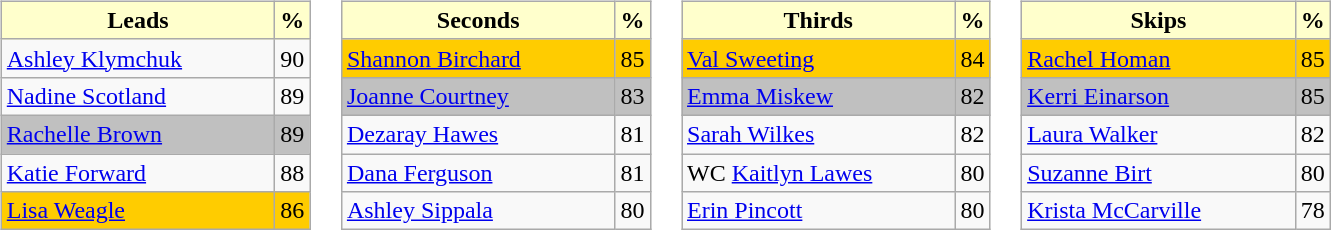<table>
<tr>
<td valign=top><br><table class="wikitable">
<tr>
<th style="background:#ffc; width:175px;">Leads</th>
<th style="background:#ffc;">%</th>
</tr>
<tr>
<td> <a href='#'>Ashley Klymchuk</a></td>
<td>90</td>
</tr>
<tr>
<td> <a href='#'>Nadine Scotland</a></td>
<td>89</td>
</tr>
<tr bgcolor=#C0C0C0>
<td> <a href='#'>Rachelle Brown</a></td>
<td>89</td>
</tr>
<tr>
<td> <a href='#'>Katie Forward</a></td>
<td>88</td>
</tr>
<tr bgcolor=#FFCC00>
<td> <a href='#'>Lisa Weagle</a></td>
<td>86</td>
</tr>
</table>
</td>
<td valign=top><br><table class="wikitable">
<tr>
<th style="background:#ffc; width:175px;">Seconds</th>
<th style="background:#ffc;">%</th>
</tr>
<tr bgcolor=#FFCC00>
<td> <a href='#'>Shannon Birchard</a></td>
<td>85</td>
</tr>
<tr bgcolor=#C0C0C0>
<td> <a href='#'>Joanne Courtney</a></td>
<td>83</td>
</tr>
<tr>
<td> <a href='#'>Dezaray Hawes</a></td>
<td>81</td>
</tr>
<tr>
<td> <a href='#'>Dana Ferguson</a></td>
<td>81</td>
</tr>
<tr>
<td> <a href='#'>Ashley Sippala</a></td>
<td>80</td>
</tr>
</table>
</td>
<td valign=top><br><table class="wikitable">
<tr>
<th style="background:#ffc; width:175px;">Thirds</th>
<th style="background:#ffc;">%</th>
</tr>
<tr bgcolor=#FFCC00>
<td> <a href='#'>Val Sweeting</a></td>
<td>84</td>
</tr>
<tr bgcolor=#C0C0C0>
<td> <a href='#'>Emma Miskew</a></td>
<td>82</td>
</tr>
<tr>
<td> <a href='#'>Sarah Wilkes</a></td>
<td>82</td>
</tr>
<tr>
<td>WC <a href='#'>Kaitlyn Lawes</a></td>
<td>80</td>
</tr>
<tr>
<td> <a href='#'>Erin Pincott</a></td>
<td>80</td>
</tr>
</table>
</td>
<td valign=top><br><table class="wikitable">
<tr>
<th style="background:#ffc; width:175px;">Skips</th>
<th style="background:#ffc;">%</th>
</tr>
<tr bgcolor=#FFCC00>
<td> <a href='#'>Rachel Homan</a></td>
<td>85</td>
</tr>
<tr bgcolor=#C0C0C0>
<td> <a href='#'>Kerri Einarson</a></td>
<td>85</td>
</tr>
<tr>
<td> <a href='#'>Laura Walker</a></td>
<td>82</td>
</tr>
<tr>
<td> <a href='#'>Suzanne Birt</a></td>
<td>80</td>
</tr>
<tr>
<td> <a href='#'>Krista McCarville</a></td>
<td>78</td>
</tr>
</table>
</td>
</tr>
</table>
